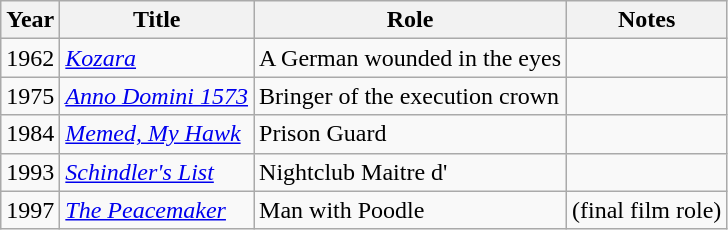<table class="wikitable">
<tr>
<th>Year</th>
<th>Title</th>
<th>Role</th>
<th>Notes</th>
</tr>
<tr>
<td>1962</td>
<td><em><a href='#'>Kozara</a></em></td>
<td>A German wounded in the eyes</td>
<td></td>
</tr>
<tr>
<td>1975</td>
<td><em><a href='#'>Anno Domini 1573</a></em></td>
<td>Bringer of the execution crown</td>
<td></td>
</tr>
<tr>
<td>1984</td>
<td><em><a href='#'>Memed, My Hawk</a></em></td>
<td>Prison Guard</td>
<td></td>
</tr>
<tr>
<td>1993</td>
<td><em><a href='#'>Schindler's List</a></em></td>
<td>Nightclub Maitre d'</td>
<td></td>
</tr>
<tr>
<td>1997</td>
<td><em><a href='#'>The Peacemaker</a></em></td>
<td>Man with Poodle</td>
<td>(final film role)</td>
</tr>
</table>
